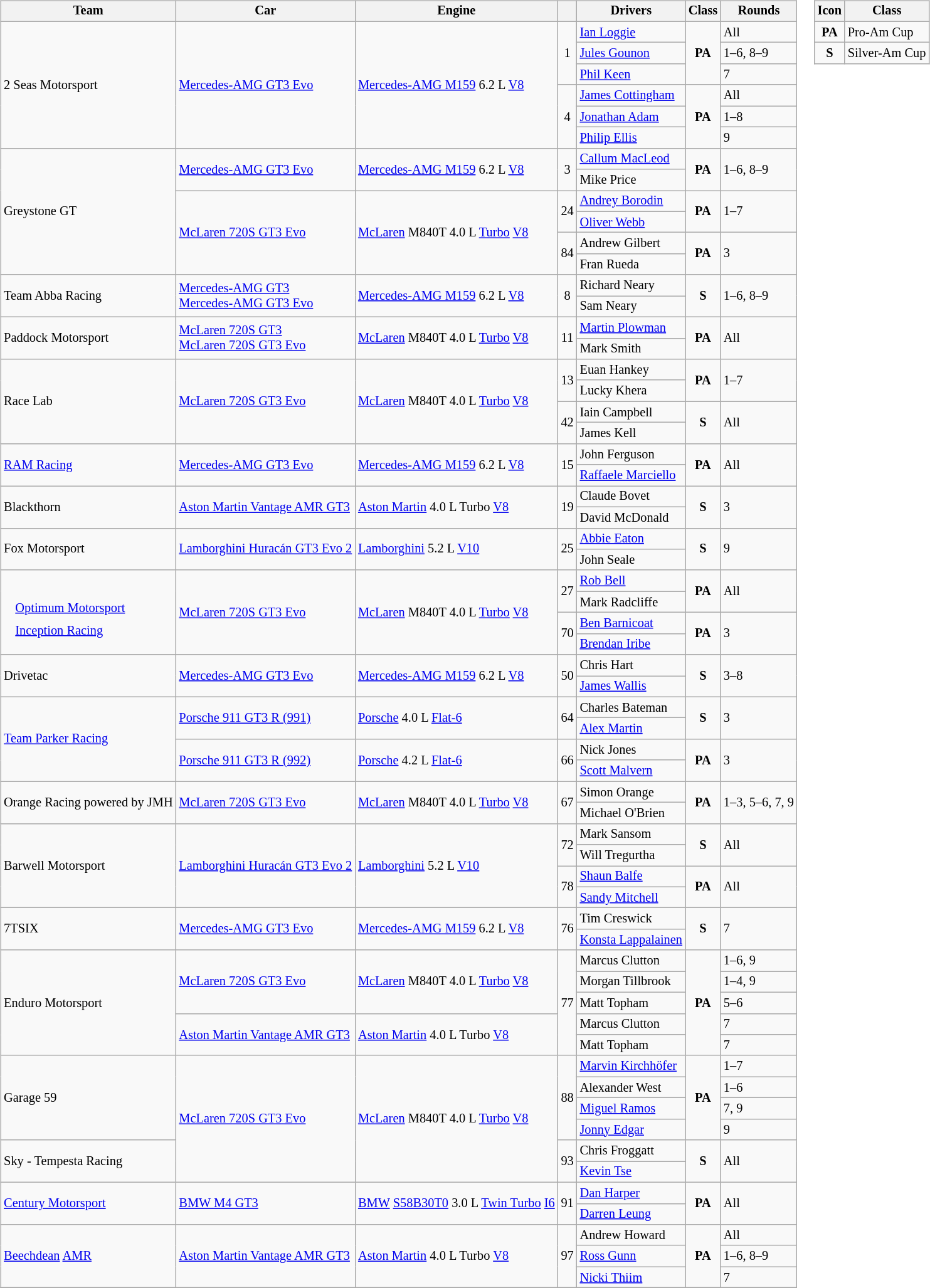<table>
<tr>
<td><br><table class="wikitable" style="font-size:85%">
<tr>
<th>Team</th>
<th>Car</th>
<th>Engine</th>
<th></th>
<th>Drivers</th>
<th>Class</th>
<th>Rounds</th>
</tr>
<tr>
<td rowspan="6"> 2 Seas Motorsport</td>
<td rowspan="6"><a href='#'>Mercedes-AMG GT3 Evo</a></td>
<td rowspan="6"><a href='#'>Mercedes-AMG M159</a> 6.2 L <a href='#'>V8</a></td>
<td rowspan="3" align="center">1</td>
<td> <a href='#'>Ian Loggie</a></td>
<td rowspan="3" align="center"><strong><span>PA</span></strong></td>
<td>All</td>
</tr>
<tr>
<td> <a href='#'>Jules Gounon</a></td>
<td>1–6, 8–9</td>
</tr>
<tr>
<td> <a href='#'>Phil Keen</a></td>
<td>7</td>
</tr>
<tr>
<td rowspan="3" align="center">4</td>
<td> <a href='#'>James Cottingham</a></td>
<td rowspan="3" align="center"><strong><span>PA</span></strong></td>
<td>All</td>
</tr>
<tr>
<td> <a href='#'>Jonathan Adam</a></td>
<td>1–8</td>
</tr>
<tr>
<td> <a href='#'>Philip Ellis</a></td>
<td>9</td>
</tr>
<tr>
<td rowspan="6"> Greystone GT</td>
<td rowspan="2"><a href='#'>Mercedes-AMG GT3 Evo</a></td>
<td rowspan="2"><a href='#'>Mercedes-AMG M159</a> 6.2 L <a href='#'>V8</a></td>
<td rowspan="2" align="center">3</td>
<td> <a href='#'>Callum MacLeod</a></td>
<td rowspan="2" align="center"><strong><span>PA</span></strong></td>
<td rowspan="2">1–6, 8–9</td>
</tr>
<tr>
<td> Mike Price</td>
</tr>
<tr>
<td rowspan="4"><a href='#'>McLaren 720S GT3 Evo</a></td>
<td rowspan="4"><a href='#'>McLaren</a> M840T 4.0 L <a href='#'>Turbo</a> <a href='#'>V8</a></td>
<td rowspan="2" align="center">24</td>
<td> <a href='#'>Andrey Borodin</a></td>
<td rowspan="2" align="center"><strong><span>PA</span></strong></td>
<td rowspan="2">1–7</td>
</tr>
<tr>
<td> <a href='#'>Oliver Webb</a></td>
</tr>
<tr>
<td rowspan="2" align="center">84</td>
<td> Andrew Gilbert</td>
<td rowspan="2" align="center"><strong><span>PA</span></strong></td>
<td rowspan="2">3</td>
</tr>
<tr>
<td> Fran Rueda</td>
</tr>
<tr>
<td rowspan="2"> Team Abba Racing</td>
<td rowspan="2"><a href='#'>Mercedes-AMG GT3</a> <small></small><br><a href='#'>Mercedes-AMG GT3 Evo</a> <small></small></td>
<td rowspan="2"><a href='#'>Mercedes-AMG M159</a> 6.2 L <a href='#'>V8</a></td>
<td rowspan="2" align="center">8</td>
<td> Richard Neary</td>
<td rowspan="2" align="center"><strong><span>S</span></strong></td>
<td rowspan="2">1–6, 8–9</td>
</tr>
<tr>
<td> Sam Neary</td>
</tr>
<tr>
<td rowspan="2"> Paddock Motorsport</td>
<td rowspan="2"><a href='#'>McLaren 720S GT3</a> <small></small> <br><a href='#'>McLaren 720S GT3 Evo</a> <small></small></td>
<td rowspan="2"><a href='#'>McLaren</a> M840T 4.0 L <a href='#'>Turbo</a> <a href='#'>V8</a></td>
<td rowspan="2" align="center">11</td>
<td> <a href='#'>Martin Plowman</a></td>
<td rowspan="2" align="center"><strong><span>PA</span></strong></td>
<td rowspan="2">All</td>
</tr>
<tr>
<td> Mark Smith</td>
</tr>
<tr>
<td rowspan="4"> Race Lab</td>
<td rowspan="4"><a href='#'>McLaren 720S GT3 Evo</a></td>
<td rowspan="4"><a href='#'>McLaren</a> M840T 4.0 L <a href='#'>Turbo</a> <a href='#'>V8</a></td>
<td rowspan="2" align="center">13</td>
<td> Euan Hankey</td>
<td rowspan="2" align="center"><strong><span>PA</span></strong></td>
<td rowspan="2">1–7</td>
</tr>
<tr>
<td> Lucky Khera</td>
</tr>
<tr>
<td rowspan="2" align="center">42</td>
<td> Iain Campbell</td>
<td rowspan="2" align="center"><strong><span>S</span></strong></td>
<td rowspan="2">All</td>
</tr>
<tr>
<td> James Kell</td>
</tr>
<tr>
<td rowspan="2"> <a href='#'>RAM Racing</a></td>
<td rowspan="2"><a href='#'>Mercedes-AMG GT3 Evo</a></td>
<td rowspan="2"><a href='#'>Mercedes-AMG M159</a> 6.2 L <a href='#'>V8</a></td>
<td rowspan="2" align="center">15</td>
<td> John Ferguson</td>
<td rowspan="2" align="center"><strong><span>PA</span></strong></td>
<td rowspan="2">All</td>
</tr>
<tr>
<td> <a href='#'>Raffaele Marciello</a></td>
</tr>
<tr>
<td rowspan="2"> Blackthorn</td>
<td rowspan="2"><a href='#'>Aston Martin Vantage AMR GT3</a></td>
<td rowspan="2"><a href='#'>Aston Martin</a> 4.0 L Turbo <a href='#'>V8</a></td>
<td rowspan="2" align="center">19</td>
<td> Claude Bovet</td>
<td rowspan="2" align="center"><strong><span>S</span></strong></td>
<td rowspan="2">3</td>
</tr>
<tr>
<td> David McDonald</td>
</tr>
<tr>
<td rowspan="2"> Fox Motorsport</td>
<td rowspan="2"><a href='#'>Lamborghini Huracán GT3 Evo 2</a></td>
<td rowspan="2"><a href='#'>Lamborghini</a> 5.2 L <a href='#'>V10</a></td>
<td rowspan="2" align="center">25</td>
<td> <a href='#'>Abbie Eaton</a></td>
<td rowspan="2" align="center"><strong><span>S</span></strong></td>
<td rowspan="2">9</td>
</tr>
<tr>
<td> John Seale</td>
</tr>
<tr>
<td rowspan="4"><br><table style="float: left; border-top:transparent; border-right:transparent; border-bottom:transparent; border-left:transparent;">
<tr>
<td rowspan="9" style=" border-top:transparent; border-right:transparent; border-bottom:transparent; border-left:transparent;"></td>
<td style=" border-top:transparent; border-right:transparent; border-bottom:transparent; border-left:transparent;"><a href='#'>Optimum Motorsport</a></td>
</tr>
<tr>
<td style=" border-top:transparent; border-right:transparent; border-bottom:transparent; border-left:transparent;"><a href='#'>Inception Racing</a></td>
</tr>
<tr>
</tr>
</table>
</td>
<td rowspan="4"><a href='#'>McLaren 720S GT3 Evo</a></td>
<td rowspan="4"><a href='#'>McLaren</a> M840T 4.0 L <a href='#'>Turbo</a> <a href='#'>V8</a></td>
<td rowspan="2" align="center">27</td>
<td> <a href='#'>Rob Bell</a></td>
<td rowspan="2" align="center"><strong><span>PA</span></strong></td>
<td rowspan="2">All</td>
</tr>
<tr>
<td> Mark Radcliffe</td>
</tr>
<tr>
<td rowspan="2" align="center">70</td>
<td> <a href='#'>Ben Barnicoat</a></td>
<td rowspan="2" align="center"><strong><span>PA</span></strong></td>
<td rowspan="2">3</td>
</tr>
<tr>
<td> <a href='#'>Brendan Iribe</a></td>
</tr>
<tr>
<td rowspan="2"> Drivetac</td>
<td rowspan="2"><a href='#'>Mercedes-AMG GT3 Evo</a></td>
<td rowspan="2"><a href='#'>Mercedes-AMG M159</a> 6.2 L <a href='#'>V8</a></td>
<td rowspan="2" align="center">50</td>
<td> Chris Hart</td>
<td rowspan="2" align="center"><strong><span>S</span></strong></td>
<td rowspan="2">3–8</td>
</tr>
<tr>
<td> <a href='#'>James Wallis</a></td>
</tr>
<tr>
<td rowspan="4"> <a href='#'>Team Parker Racing</a></td>
<td rowspan="2"><a href='#'>Porsche 911 GT3 R (991)</a></td>
<td rowspan="2"><a href='#'>Porsche</a> 4.0 L <a href='#'>Flat-6</a></td>
<td rowspan="2" align="center">64</td>
<td> Charles Bateman</td>
<td rowspan="2" align="center"><strong><span>S</span></strong></td>
<td rowspan="2">3</td>
</tr>
<tr>
<td> <a href='#'>Alex Martin</a></td>
</tr>
<tr>
<td rowspan="2"><a href='#'>Porsche 911 GT3 R (992)</a></td>
<td rowspan="2"><a href='#'>Porsche</a> 4.2 L <a href='#'>Flat-6</a></td>
<td rowspan="2" align="center">66</td>
<td> Nick Jones</td>
<td rowspan="2" align="center"><strong><span>PA</span></strong></td>
<td rowspan="2">3</td>
</tr>
<tr>
<td> <a href='#'>Scott Malvern</a></td>
</tr>
<tr>
<td rowspan="2"> Orange Racing powered by JMH</td>
<td rowspan="2"><a href='#'>McLaren 720S GT3 Evo</a></td>
<td rowspan="2"><a href='#'>McLaren</a> M840T 4.0 L <a href='#'>Turbo</a> <a href='#'>V8</a></td>
<td rowspan="2" align="center">67</td>
<td> Simon Orange</td>
<td rowspan="2" align="center"><strong><span>PA</span></strong></td>
<td rowspan="2">1–3, 5–6, 7, 9</td>
</tr>
<tr>
<td> Michael O'Brien</td>
</tr>
<tr>
<td rowspan="4"> Barwell Motorsport</td>
<td rowspan="4"><a href='#'>Lamborghini Huracán GT3 Evo 2</a></td>
<td rowspan="4"><a href='#'>Lamborghini</a> 5.2 L <a href='#'>V10</a></td>
<td rowspan="2" align="center">72</td>
<td> Mark Sansom</td>
<td rowspan="2" align="center"><strong><span>S</span></strong></td>
<td rowspan="2">All</td>
</tr>
<tr>
<td> Will Tregurtha</td>
</tr>
<tr>
<td rowspan="2" align="center">78</td>
<td> <a href='#'>Shaun Balfe</a></td>
<td rowspan="2" align="center"><strong><span>PA</span></strong></td>
<td rowspan="2">All</td>
</tr>
<tr>
<td> <a href='#'>Sandy Mitchell</a></td>
</tr>
<tr>
<td rowspan="2"> 7TSIX</td>
<td rowspan="2"><a href='#'>Mercedes-AMG GT3 Evo</a></td>
<td rowspan="2"><a href='#'>Mercedes-AMG M159</a> 6.2 L <a href='#'>V8</a></td>
<td rowspan="2" align="center">76</td>
<td> Tim Creswick</td>
<td rowspan="2" align="center"><strong><span>S</span></strong></td>
<td rowspan="2">7</td>
</tr>
<tr>
<td> <a href='#'>Konsta Lappalainen</a></td>
</tr>
<tr>
<td rowspan="5"> Enduro Motorsport</td>
<td rowspan="3"><a href='#'>McLaren 720S GT3 Evo</a></td>
<td rowspan="3"><a href='#'>McLaren</a> M840T 4.0 L <a href='#'>Turbo</a> <a href='#'>V8</a></td>
<td rowspan="5" align="center">77</td>
<td> Marcus Clutton</td>
<td rowspan="5" align="center"><strong><span>PA</span></strong></td>
<td>1–6, 9</td>
</tr>
<tr>
<td> Morgan Tillbrook</td>
<td>1–4, 9</td>
</tr>
<tr>
<td> Matt Topham</td>
<td>5–6</td>
</tr>
<tr>
<td rowspan="2"><a href='#'>Aston Martin Vantage AMR GT3</a></td>
<td rowspan="2"><a href='#'>Aston Martin</a> 4.0 L Turbo <a href='#'>V8</a></td>
<td> Marcus Clutton</td>
<td>7</td>
</tr>
<tr>
<td> Matt Topham</td>
<td>7</td>
</tr>
<tr>
<td rowspan="4"> Garage 59</td>
<td rowspan="6"><a href='#'>McLaren 720S GT3 Evo</a></td>
<td rowspan="6"><a href='#'>McLaren</a> M840T 4.0 L <a href='#'>Turbo</a> <a href='#'>V8</a></td>
<td rowspan="4" align="center">88</td>
<td> <a href='#'>Marvin Kirchhöfer</a></td>
<td rowspan="4" align="center"><strong><span>PA</span></strong></td>
<td>1–7</td>
</tr>
<tr>
<td> Alexander West</td>
<td>1–6</td>
</tr>
<tr>
<td> <a href='#'>Miguel Ramos</a></td>
<td>7, 9</td>
</tr>
<tr>
<td> <a href='#'>Jonny Edgar</a></td>
<td>9</td>
</tr>
<tr>
<td rowspan="2"> Sky - Tempesta Racing</td>
<td rowspan="2" align="center">93</td>
<td> Chris Froggatt</td>
<td rowspan="2" align="center"><strong><span>S</span></strong></td>
<td rowspan="2">All</td>
</tr>
<tr>
<td> <a href='#'>Kevin Tse</a></td>
</tr>
<tr>
<td rowspan="2"> <a href='#'>Century Motorsport</a></td>
<td rowspan="2"><a href='#'>BMW M4 GT3</a></td>
<td rowspan="2"><a href='#'>BMW</a> <a href='#'>S58B30T0</a> 3.0 L <a href='#'>Twin Turbo</a> <a href='#'>I6</a></td>
<td rowspan="2" align="center">91</td>
<td> <a href='#'>Dan Harper</a></td>
<td rowspan="2" align="center"><strong><span>PA</span></strong></td>
<td rowspan="2">All</td>
</tr>
<tr>
<td> <a href='#'>Darren Leung</a></td>
</tr>
<tr>
<td rowspan="3"> <a href='#'>Beechdean</a> <a href='#'>AMR</a></td>
<td rowspan="3"><a href='#'>Aston Martin Vantage AMR GT3</a></td>
<td rowspan="3"><a href='#'>Aston Martin</a> 4.0 L Turbo <a href='#'>V8</a></td>
<td rowspan="3" align="center">97</td>
<td> Andrew Howard</td>
<td rowspan="3" align="center"><strong><span>PA</span></strong></td>
<td>All</td>
</tr>
<tr>
<td> <a href='#'>Ross Gunn</a></td>
<td>1–6, 8–9</td>
</tr>
<tr>
<td> <a href='#'>Nicki Thiim</a></td>
<td>7</td>
</tr>
<tr>
</tr>
</table>
</td>
<td valign="top"><br><table class="wikitable" style="font-size: 85%">
<tr>
<th>Icon</th>
<th>Class</th>
</tr>
<tr>
<td align=center><strong><span>PA</span></strong></td>
<td>Pro-Am Cup</td>
</tr>
<tr>
<td align=center><strong><span>S</span></strong></td>
<td>Silver-Am Cup</td>
</tr>
</table>
</td>
</tr>
</table>
